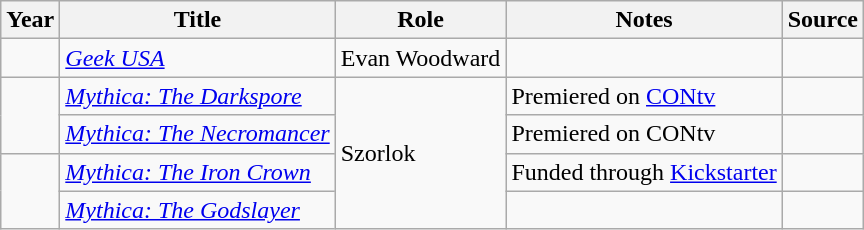<table class="wikitable sortable plainrowheaders">
<tr>
<th>Year</th>
<th>Title</th>
<th>Role</th>
<th class="unsortable">Notes</th>
<th class="unsortable">Source</th>
</tr>
<tr>
<td rowspan="1"></td>
<td><em><a href='#'>Geek USA</a></em></td>
<td rowspan="1">Evan Woodward</td>
<td></td>
<td></td>
</tr>
<tr>
<td rowspan="2"></td>
<td><em><a href='#'>Mythica: The Darkspore</a></em></td>
<td rowspan="4">Szorlok</td>
<td>Premiered on <a href='#'>CONtv</a></td>
<td></td>
</tr>
<tr>
<td><em><a href='#'>Mythica: The Necromancer</a></em></td>
<td>Premiered on CONtv</td>
<td></td>
</tr>
<tr>
<td rowspan="2"></td>
<td><em><a href='#'>Mythica: The Iron Crown</a></em></td>
<td>Funded through <a href='#'>Kickstarter</a></td>
<td></td>
</tr>
<tr>
<td><em><a href='#'>Mythica: The Godslayer</a></em></td>
<td></td>
<td></td>
</tr>
</table>
